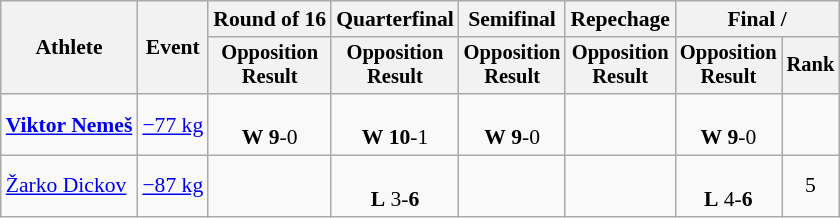<table class="wikitable" style="font-size:90%">
<tr>
<th rowspan="2">Athlete</th>
<th rowspan="2">Event</th>
<th>Round of 16</th>
<th>Quarterfinal</th>
<th>Semifinal</th>
<th>Repechage</th>
<th colspan=2>Final / </th>
</tr>
<tr style="font-size: 95%">
<th>Opposition<br>Result</th>
<th>Opposition<br>Result</th>
<th>Opposition<br>Result</th>
<th>Opposition<br>Result</th>
<th>Opposition<br>Result</th>
<th>Rank</th>
</tr>
<tr align=center>
<td align=left><strong><a href='#'>Viktor Nemeš</a></strong></td>
<td align=left><a href='#'>−77 kg</a></td>
<td><br><strong>W</strong> <strong>9</strong>-0</td>
<td><br><strong>W</strong> <strong>10</strong>-1</td>
<td><br><strong>W</strong> <strong>9</strong>-0</td>
<td></td>
<td><br><strong>W</strong> <strong>9</strong>-0</td>
<td></td>
</tr>
<tr align=center>
<td align=left><a href='#'>Žarko Dickov</a></td>
<td align=left><a href='#'>−87 kg</a></td>
<td></td>
<td><br><strong>L</strong> 3-<strong>6</strong></td>
<td></td>
<td></td>
<td><br><strong>L</strong> 4-<strong>6</strong></td>
<td>5</td>
</tr>
</table>
